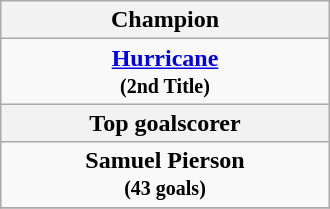<table class="wikitable" style="margin: 0 auto; width: 220px;">
<tr>
<th>Champion</th>
</tr>
<tr>
<td align="center"><strong><a href='#'>Hurricane</a></strong><br><small><strong>(2nd Title)</strong></small></td>
</tr>
<tr>
<th>Top goalscorer</th>
</tr>
<tr>
<td align="center"><strong>Samuel Pierson</strong><br><small><strong>(43 goals)</strong></small></td>
</tr>
<tr>
</tr>
</table>
